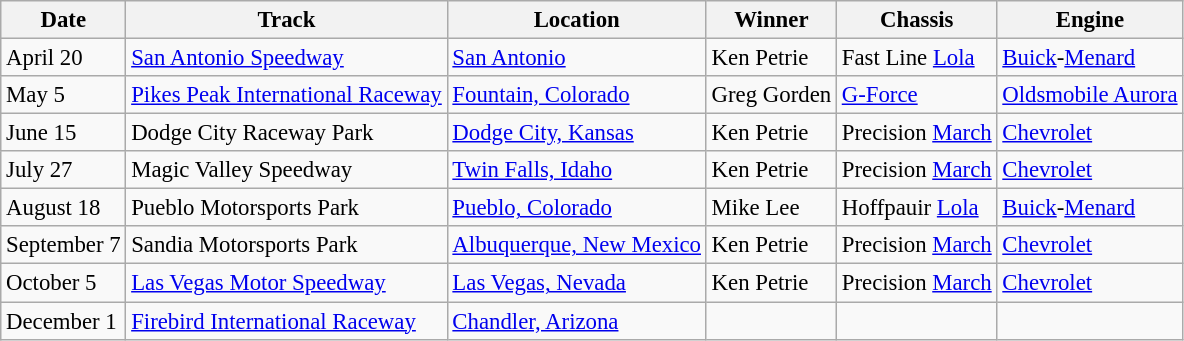<table class="wikitable" style="font-size: 95%;">
<tr>
<th>Date</th>
<th>Track</th>
<th>Location</th>
<th>Winner</th>
<th>Chassis</th>
<th>Engine</th>
</tr>
<tr>
<td>April 20</td>
<td><a href='#'>San Antonio Speedway</a></td>
<td><a href='#'>San Antonio</a></td>
<td>Ken Petrie</td>
<td>Fast Line <a href='#'>Lola</a></td>
<td><a href='#'>Buick</a>-<a href='#'>Menard</a></td>
</tr>
<tr>
<td>May 5</td>
<td><a href='#'>Pikes Peak International Raceway</a></td>
<td><a href='#'>Fountain, Colorado</a></td>
<td>Greg Gorden</td>
<td><a href='#'>G-Force</a></td>
<td><a href='#'>Oldsmobile Aurora</a></td>
</tr>
<tr>
<td>June 15</td>
<td>Dodge City Raceway Park</td>
<td><a href='#'>Dodge City, Kansas</a></td>
<td>Ken Petrie</td>
<td>Precision <a href='#'>March</a></td>
<td><a href='#'>Chevrolet</a></td>
</tr>
<tr>
<td>July 27</td>
<td>Magic Valley Speedway</td>
<td><a href='#'>Twin Falls, Idaho</a></td>
<td>Ken Petrie</td>
<td>Precision <a href='#'>March</a></td>
<td><a href='#'>Chevrolet</a></td>
</tr>
<tr>
<td>August 18</td>
<td>Pueblo Motorsports Park</td>
<td><a href='#'>Pueblo, Colorado</a></td>
<td>Mike Lee</td>
<td>Hoffpauir <a href='#'>Lola</a></td>
<td><a href='#'>Buick</a>-<a href='#'>Menard</a></td>
</tr>
<tr>
<td>September 7</td>
<td>Sandia Motorsports Park</td>
<td><a href='#'>Albuquerque, New Mexico</a></td>
<td>Ken Petrie</td>
<td>Precision <a href='#'>March</a></td>
<td><a href='#'>Chevrolet</a></td>
</tr>
<tr>
<td>October 5</td>
<td><a href='#'>Las Vegas Motor Speedway</a></td>
<td><a href='#'>Las Vegas, Nevada</a></td>
<td>Ken Petrie</td>
<td>Precision <a href='#'>March</a></td>
<td><a href='#'>Chevrolet</a></td>
</tr>
<tr>
<td>December 1</td>
<td><a href='#'>Firebird International Raceway</a></td>
<td><a href='#'>Chandler, Arizona</a></td>
<td></td>
<td></td>
</tr>
</table>
